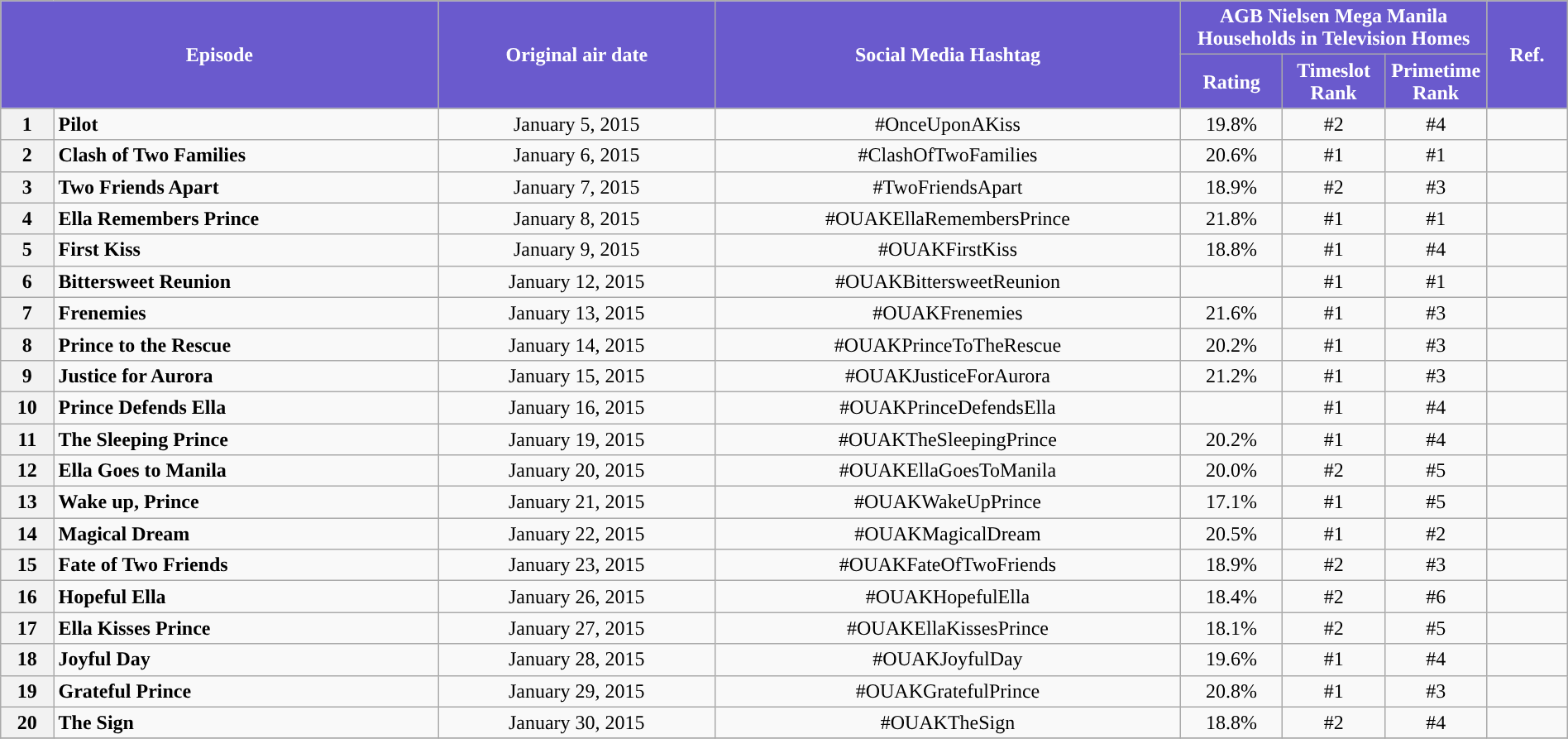<table class="wikitable" style="text-align:center; font-size:100%; line-height:18px;"  width="100%">
<tr>
<th colspan="2" rowspan="2" style="background-color:#6A5ACD; color:#ffffff;">Episode</th>
<th style="background:#6A5ACD; color:white" rowspan="2">Original air date</th>
<th style="background:#6A5ACD; color:white" rowspan="2">Social Media Hashtag</th>
<th style="background-color:#6A5ACD; color:#ffffff;" colspan="3">AGB Nielsen Mega Manila Households in Television Homes</th>
<th rowspan="2" style="background:#6A5ACD; color:white">Ref.</th>
</tr>
<tr style="text-align: center style=">
<th style="background-color:#6A5ACD; width:75px; color:#ffffff;">Rating</th>
<th style="background-color:#6A5ACD; width:75px; color:#ffffff;">Timeslot Rank</th>
<th style="background-color:#6A5ACD; width:75px; color:#ffffff;">Primetime Rank</th>
</tr>
<tr>
<th>1</th>
<td style="text-align: left;"><strong>Pilot</strong></td>
<td>January 5, 2015</td>
<td>#OnceUponAKiss</td>
<td>19.8%</td>
<td>#2</td>
<td>#4</td>
<td></td>
</tr>
<tr>
<th>2</th>
<td style="text-align: left;"><strong>Clash of Two Families</strong></td>
<td>January 6, 2015</td>
<td>#ClashOfTwoFamilies</td>
<td>20.6%</td>
<td>#1</td>
<td>#1</td>
<td></td>
</tr>
<tr>
<th>3</th>
<td style="text-align: left;"><strong>Two Friends Apart</strong></td>
<td>January 7, 2015</td>
<td>#TwoFriendsApart</td>
<td>18.9%</td>
<td>#2</td>
<td>#3</td>
<td></td>
</tr>
<tr>
<th>4</th>
<td style="text-align: left;"><strong>Ella Remembers Prince</strong></td>
<td>January 8, 2015</td>
<td>#OUAKEllaRemembersPrince</td>
<td>21.8%</td>
<td>#1</td>
<td>#1</td>
<td></td>
</tr>
<tr>
<th>5</th>
<td style="text-align: left;"><strong>First Kiss</strong></td>
<td>January 9, 2015</td>
<td>#OUAKFirstKiss</td>
<td>18.8%</td>
<td>#1</td>
<td>#4</td>
<td></td>
</tr>
<tr>
<th>6</th>
<td style="text-align: left;"><strong>Bittersweet Reunion</strong></td>
<td>January 12, 2015</td>
<td>#OUAKBittersweetReunion</td>
<td></td>
<td>#1</td>
<td>#1</td>
<td></td>
</tr>
<tr>
<th>7</th>
<td style="text-align: left;"><strong>Frenemies</strong></td>
<td>January 13, 2015</td>
<td>#OUAKFrenemies</td>
<td>21.6%</td>
<td>#1</td>
<td>#3</td>
<td></td>
</tr>
<tr>
<th>8</th>
<td style="text-align: left;"><strong>Prince to the Rescue</strong></td>
<td>January 14, 2015</td>
<td>#OUAKPrinceToTheRescue</td>
<td>20.2%</td>
<td>#1</td>
<td>#3</td>
<td></td>
</tr>
<tr>
<th>9</th>
<td style="text-align: left;"><strong>Justice for Aurora</strong></td>
<td>January 15, 2015</td>
<td>#OUAKJusticeForAurora</td>
<td>21.2%</td>
<td>#1</td>
<td>#3</td>
<td></td>
</tr>
<tr>
<th>10</th>
<td style="text-align: left;"><strong>Prince Defends Ella</strong></td>
<td>January 16, 2015</td>
<td>#OUAKPrinceDefendsElla</td>
<td></td>
<td>#1</td>
<td>#4</td>
<td></td>
</tr>
<tr>
<th>11</th>
<td style="text-align: left;"><strong>The Sleeping Prince</strong></td>
<td>January 19, 2015</td>
<td>#OUAKTheSleepingPrince</td>
<td>20.2%</td>
<td>#1</td>
<td>#4</td>
<td></td>
</tr>
<tr>
<th>12</th>
<td style="text-align: left;"><strong>Ella Goes to Manila</strong></td>
<td>January 20, 2015</td>
<td>#OUAKEllaGoesToManila</td>
<td>20.0%</td>
<td>#2</td>
<td>#5</td>
<td></td>
</tr>
<tr>
<th>13</th>
<td style="text-align: left;"><strong>Wake up, Prince</strong></td>
<td>January 21, 2015</td>
<td>#OUAKWakeUpPrince</td>
<td>17.1%</td>
<td>#1</td>
<td>#5</td>
<td></td>
</tr>
<tr>
<th>14</th>
<td style="text-align: left;"><strong>Magical Dream</strong></td>
<td>January 22, 2015</td>
<td>#OUAKMagicalDream</td>
<td>20.5%</td>
<td>#1</td>
<td>#2</td>
<td></td>
</tr>
<tr>
<th>15</th>
<td style="text-align: left;"><strong>Fate of Two Friends</strong></td>
<td>January 23, 2015</td>
<td>#OUAKFateOfTwoFriends</td>
<td>18.9%</td>
<td>#2</td>
<td>#3</td>
<td></td>
</tr>
<tr>
<th>16</th>
<td style="text-align: left;"><strong>Hopeful Ella</strong></td>
<td>January 26, 2015</td>
<td>#OUAKHopefulElla</td>
<td>18.4%</td>
<td>#2</td>
<td>#6</td>
<td></td>
</tr>
<tr>
<th>17</th>
<td style="text-align: left;"><strong>Ella Kisses Prince</strong></td>
<td>January 27, 2015</td>
<td>#OUAKEllaKissesPrince</td>
<td>18.1%</td>
<td>#2</td>
<td>#5</td>
<td></td>
</tr>
<tr>
<th>18</th>
<td style="text-align: left;"><strong>Joyful Day</strong></td>
<td>January 28, 2015</td>
<td>#OUAKJoyfulDay</td>
<td>19.6%</td>
<td>#1</td>
<td>#4</td>
<td></td>
</tr>
<tr>
<th>19</th>
<td style="text-align: left;"><strong>Grateful Prince</strong></td>
<td>January 29, 2015</td>
<td>#OUAKGratefulPrince</td>
<td>20.8%</td>
<td>#1</td>
<td>#3</td>
<td></td>
</tr>
<tr>
<th>20</th>
<td style="text-align: left;"><strong>The Sign</strong></td>
<td>January 30, 2015</td>
<td>#OUAKTheSign</td>
<td>18.8%</td>
<td>#2</td>
<td>#4</td>
<td></td>
</tr>
<tr>
</tr>
</table>
